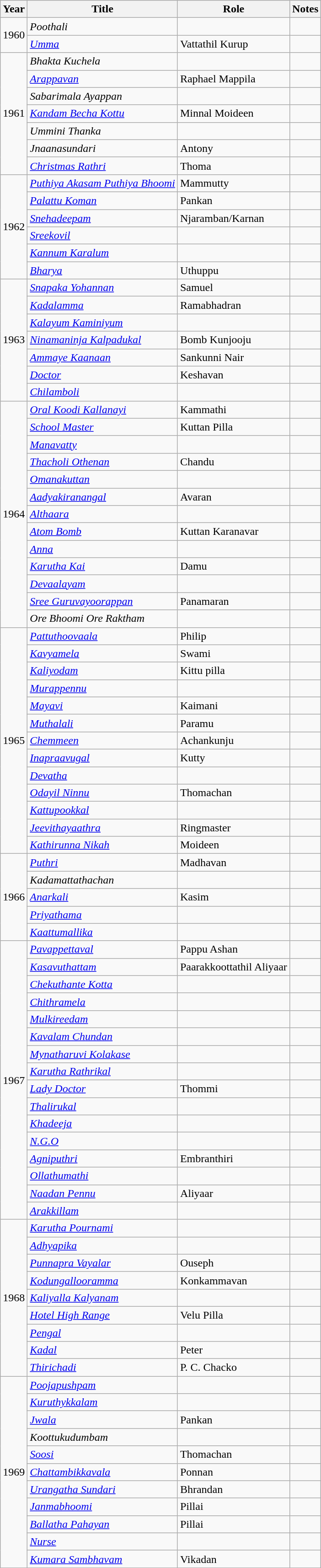<table class="wikitable sortable">
<tr>
<th>Year</th>
<th>Title</th>
<th>Role</th>
<th class="unsortable">Notes</th>
</tr>
<tr>
<td rowspan=2>1960</td>
<td><em>Poothali</em></td>
<td></td>
<td></td>
</tr>
<tr>
<td><em><a href='#'>Umma</a></em></td>
<td>Vattathil Kurup</td>
<td></td>
</tr>
<tr>
<td rowspan=7>1961</td>
<td><em>Bhakta Kuchela</em></td>
<td></td>
<td></td>
</tr>
<tr>
<td><em><a href='#'>Arappavan</a></em></td>
<td>Raphael Mappila</td>
<td></td>
</tr>
<tr>
<td><em>Sabarimala Ayappan</em></td>
<td></td>
<td></td>
</tr>
<tr>
<td><em><a href='#'>Kandam Becha Kottu</a></em></td>
<td>Minnal Moideen</td>
<td></td>
</tr>
<tr>
<td><em>Ummini Thanka</em></td>
<td></td>
<td></td>
</tr>
<tr>
<td><em>Jnaanasundari</em></td>
<td>Antony</td>
<td></td>
</tr>
<tr>
<td><em><a href='#'>Christmas Rathri</a></em></td>
<td>Thoma</td>
<td></td>
</tr>
<tr>
<td rowspan=6>1962</td>
<td><em><a href='#'>Puthiya Akasam Puthiya Bhoomi</a></em></td>
<td>Mammutty</td>
<td></td>
</tr>
<tr>
<td><em><a href='#'>Palattu Koman</a></em></td>
<td>Pankan</td>
<td></td>
</tr>
<tr>
<td><em><a href='#'>Snehadeepam</a></em></td>
<td>Njaramban/Karnan</td>
<td></td>
</tr>
<tr>
<td><em><a href='#'>Sreekovil</a></em></td>
<td></td>
<td></td>
</tr>
<tr>
<td><em><a href='#'>Kannum Karalum</a></em></td>
<td></td>
<td></td>
</tr>
<tr>
<td><em><a href='#'>Bharya</a></em></td>
<td>Uthuppu</td>
<td></td>
</tr>
<tr>
<td rowspan=7>1963</td>
<td><em><a href='#'>Snapaka Yohannan</a></em></td>
<td>Samuel</td>
<td></td>
</tr>
<tr>
<td><em><a href='#'>Kadalamma</a></em></td>
<td>Ramabhadran</td>
<td></td>
</tr>
<tr>
<td><em><a href='#'>Kalayum Kaminiyum</a></em></td>
<td></td>
<td></td>
</tr>
<tr>
<td><em><a href='#'>Ninamaninja Kalpadukal</a></em></td>
<td>Bomb Kunjooju</td>
<td></td>
</tr>
<tr>
<td><em><a href='#'>Ammaye Kaanaan</a></em></td>
<td>Sankunni Nair</td>
<td></td>
</tr>
<tr>
<td><em><a href='#'>Doctor</a></em></td>
<td>Keshavan</td>
<td></td>
</tr>
<tr>
<td><em><a href='#'>Chilamboli</a></em></td>
<td></td>
<td></td>
</tr>
<tr>
<td rowspan=13>1964</td>
<td><em><a href='#'>Oral Koodi Kallanayi</a></em></td>
<td>Kammathi</td>
<td></td>
</tr>
<tr>
<td><em><a href='#'>School Master</a></em></td>
<td>Kuttan Pilla</td>
<td></td>
</tr>
<tr>
<td><em><a href='#'>Manavatty</a></em></td>
<td></td>
<td></td>
</tr>
<tr>
<td><em><a href='#'>Thacholi Othenan</a></em></td>
<td>Chandu</td>
<td></td>
</tr>
<tr>
<td><em><a href='#'>Omanakuttan</a></em></td>
<td></td>
<td></td>
</tr>
<tr>
<td><em><a href='#'>Aadyakiranangal</a></em></td>
<td>Avaran</td>
<td></td>
</tr>
<tr>
<td><em><a href='#'>Althaara</a></em></td>
<td></td>
<td></td>
</tr>
<tr>
<td><em><a href='#'>Atom Bomb</a></em></td>
<td>Kuttan Karanavar</td>
<td></td>
</tr>
<tr>
<td><em><a href='#'>Anna</a></em></td>
<td></td>
<td></td>
</tr>
<tr>
<td><em><a href='#'>Karutha Kai</a></em></td>
<td>Damu</td>
<td></td>
</tr>
<tr>
<td><em><a href='#'>Devaalayam</a></em></td>
<td></td>
<td></td>
</tr>
<tr>
<td><em><a href='#'>Sree Guruvayoorappan</a></em></td>
<td>Panamaran</td>
<td></td>
</tr>
<tr>
<td><em>Ore Bhoomi Ore Raktham</em></td>
<td></td>
<td></td>
</tr>
<tr>
<td rowspan=13>1965</td>
<td><em><a href='#'>Pattuthoovaala</a></em></td>
<td>Philip</td>
<td></td>
</tr>
<tr>
<td><em><a href='#'>Kavyamela</a></em></td>
<td>Swami</td>
<td></td>
</tr>
<tr>
<td><em><a href='#'>Kaliyodam</a></em></td>
<td>Kittu pilla</td>
<td></td>
</tr>
<tr>
<td><em><a href='#'>Murappennu</a></em></td>
<td></td>
<td></td>
</tr>
<tr>
<td><em><a href='#'>Mayavi</a></em></td>
<td>Kaimani</td>
<td></td>
</tr>
<tr>
<td><em><a href='#'>Muthalali</a></em></td>
<td>Paramu</td>
<td></td>
</tr>
<tr>
<td><em><a href='#'>Chemmeen</a></em></td>
<td>Achankunju</td>
<td></td>
</tr>
<tr>
<td><em><a href='#'>Inapraavugal</a></em></td>
<td>Kutty</td>
<td></td>
</tr>
<tr>
<td><em><a href='#'>Devatha</a></em></td>
<td></td>
<td></td>
</tr>
<tr>
<td><em><a href='#'>Odayil Ninnu</a></em></td>
<td>Thomachan</td>
<td></td>
</tr>
<tr>
<td><em><a href='#'>Kattupookkal</a></em></td>
<td></td>
<td></td>
</tr>
<tr>
<td><em><a href='#'>Jeevithayaathra</a></em></td>
<td>Ringmaster</td>
<td></td>
</tr>
<tr>
<td><em><a href='#'>Kathirunna Nikah</a></em></td>
<td>Moideen</td>
<td></td>
</tr>
<tr>
<td rowspan=5>1966</td>
<td><em><a href='#'>Puthri</a></em></td>
<td>Madhavan</td>
<td></td>
</tr>
<tr>
<td><em>Kadamattathachan</em></td>
<td></td>
<td></td>
</tr>
<tr>
<td><em><a href='#'>Anarkali</a></em></td>
<td>Kasim</td>
<td></td>
</tr>
<tr>
<td><em><a href='#'>Priyathama</a></em></td>
<td></td>
<td></td>
</tr>
<tr>
<td><em><a href='#'>Kaattumallika</a></em></td>
<td></td>
<td></td>
</tr>
<tr>
<td rowspan=16>1967</td>
<td><em><a href='#'>Pavappettaval</a></em></td>
<td>Pappu Ashan</td>
<td></td>
</tr>
<tr>
<td><em><a href='#'>Kasavuthattam</a></em></td>
<td>Paarakkoottathil Aliyaar</td>
<td></td>
</tr>
<tr>
<td><em><a href='#'>Chekuthante Kotta</a></em></td>
<td></td>
<td></td>
</tr>
<tr>
<td><em><a href='#'>Chithramela</a></em></td>
<td></td>
<td></td>
</tr>
<tr>
<td><em><a href='#'>Mulkireedam</a></em></td>
<td></td>
<td></td>
</tr>
<tr>
<td><em><a href='#'>Kavalam Chundan</a></em></td>
<td></td>
<td></td>
</tr>
<tr>
<td><em><a href='#'>Mynatharuvi Kolakase</a></em></td>
<td></td>
<td></td>
</tr>
<tr>
<td><em><a href='#'>Karutha Rathrikal</a></em></td>
<td></td>
<td></td>
</tr>
<tr>
<td><em><a href='#'>Lady Doctor</a></em></td>
<td>Thommi</td>
<td></td>
</tr>
<tr>
<td><em><a href='#'>Thalirukal</a></em></td>
<td></td>
<td></td>
</tr>
<tr>
<td><em><a href='#'>Khadeeja</a></em></td>
<td></td>
<td></td>
</tr>
<tr>
<td><em><a href='#'>N.G.O</a></em></td>
<td></td>
<td></td>
</tr>
<tr>
<td><em><a href='#'>Agniputhri</a></em></td>
<td>Embranthiri</td>
<td></td>
</tr>
<tr>
<td><em><a href='#'>Ollathumathi</a></em></td>
<td></td>
<td></td>
</tr>
<tr>
<td><em><a href='#'>Naadan Pennu</a></em></td>
<td>Aliyaar</td>
<td></td>
</tr>
<tr>
<td><em><a href='#'>Arakkillam</a></em></td>
<td></td>
<td></td>
</tr>
<tr>
<td rowspan=9>1968</td>
<td><em><a href='#'>Karutha Pournami</a></em></td>
<td></td>
<td></td>
</tr>
<tr>
<td><em><a href='#'>Adhyapika</a></em></td>
<td></td>
<td></td>
</tr>
<tr>
<td><em><a href='#'>Punnapra Vayalar</a></em></td>
<td>Ouseph</td>
<td></td>
</tr>
<tr>
<td><em><a href='#'>Kodungallooramma</a></em></td>
<td>Konkammavan</td>
<td></td>
</tr>
<tr>
<td><em><a href='#'>Kaliyalla Kalyanam</a></em></td>
<td></td>
<td></td>
</tr>
<tr>
<td><em><a href='#'>Hotel High Range</a></em></td>
<td>Velu Pilla</td>
<td></td>
</tr>
<tr>
<td><em><a href='#'>Pengal</a></em></td>
<td></td>
<td></td>
</tr>
<tr>
<td><em><a href='#'>Kadal</a></em></td>
<td>Peter</td>
<td></td>
</tr>
<tr>
<td><em><a href='#'>Thirichadi</a></em></td>
<td>P. C. Chacko</td>
<td></td>
</tr>
<tr>
<td rowspan=11>1969</td>
<td><em><a href='#'>Poojapushpam</a></em></td>
<td></td>
<td></td>
</tr>
<tr>
<td><em><a href='#'>Kuruthykkalam</a></em></td>
<td></td>
<td></td>
</tr>
<tr>
<td><em><a href='#'>Jwala</a></em></td>
<td>Pankan</td>
<td></td>
</tr>
<tr>
<td><em>Koottukudumbam</em></td>
<td></td>
<td></td>
</tr>
<tr>
<td><em><a href='#'>Soosi</a></em></td>
<td>Thomachan</td>
<td></td>
</tr>
<tr>
<td><em><a href='#'>Chattambikkavala</a></em></td>
<td>Ponnan</td>
<td></td>
</tr>
<tr>
<td><em><a href='#'>Urangatha Sundari</a></em></td>
<td>Bhrandan</td>
<td></td>
</tr>
<tr>
<td><em><a href='#'>Janmabhoomi</a></em></td>
<td>Pillai</td>
<td></td>
</tr>
<tr>
<td><em><a href='#'>Ballatha Pahayan</a></em></td>
<td>Pillai</td>
<td></td>
</tr>
<tr>
<td><em><a href='#'>Nurse</a></em></td>
<td></td>
<td></td>
</tr>
<tr>
<td><em><a href='#'>Kumara Sambhavam</a></em></td>
<td>Vikadan</td>
<td></td>
</tr>
<tr>
</tr>
</table>
